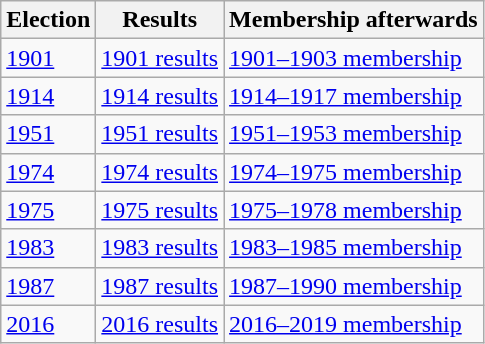<table class="wikitable">
<tr>
<th>Election</th>
<th>Results</th>
<th>Membership afterwards</th>
</tr>
<tr>
<td><a href='#'>1901</a></td>
<td><a href='#'>1901 results</a></td>
<td><a href='#'>1901–1903 membership</a></td>
</tr>
<tr>
<td><a href='#'>1914</a></td>
<td><a href='#'>1914 results</a></td>
<td><a href='#'>1914–1917 membership</a></td>
</tr>
<tr>
<td><a href='#'>1951</a></td>
<td><a href='#'>1951 results</a></td>
<td><a href='#'>1951–1953 membership</a></td>
</tr>
<tr>
<td><a href='#'>1974</a></td>
<td><a href='#'>1974 results</a></td>
<td><a href='#'>1974–1975 membership</a></td>
</tr>
<tr>
<td><a href='#'>1975</a></td>
<td><a href='#'>1975 results</a></td>
<td><a href='#'>1975–1978 membership</a></td>
</tr>
<tr>
<td><a href='#'>1983</a></td>
<td><a href='#'>1983 results</a></td>
<td><a href='#'>1983–1985 membership</a></td>
</tr>
<tr>
<td><a href='#'>1987</a></td>
<td><a href='#'>1987 results</a></td>
<td><a href='#'>1987–1990 membership</a></td>
</tr>
<tr>
<td><a href='#'>2016</a></td>
<td><a href='#'>2016 results</a></td>
<td><a href='#'>2016–2019 membership</a></td>
</tr>
</table>
